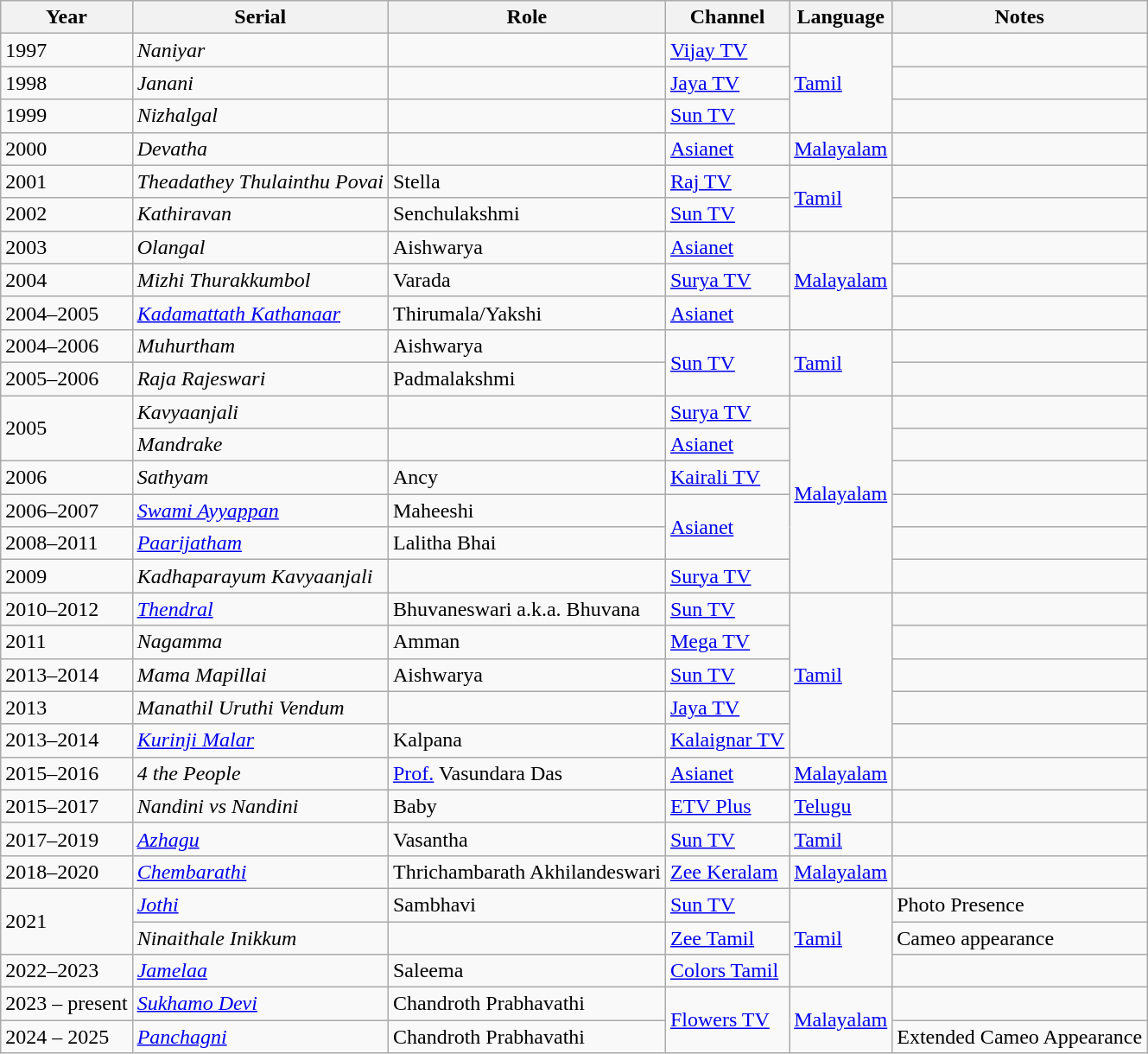<table class="wikitable sortable">
<tr>
<th>Year</th>
<th>Serial</th>
<th>Role</th>
<th>Channel</th>
<th>Language</th>
<th>Notes</th>
</tr>
<tr>
<td>1997</td>
<td><em>Naniyar</em></td>
<td></td>
<td><a href='#'>Vijay TV</a></td>
<td rowspan="3"><a href='#'>Tamil</a></td>
<td></td>
</tr>
<tr>
<td>1998</td>
<td><em>Janani</em></td>
<td></td>
<td><a href='#'>Jaya TV</a></td>
<td></td>
</tr>
<tr>
<td>1999</td>
<td><em>Nizhalgal</em></td>
<td></td>
<td><a href='#'>Sun TV</a></td>
<td></td>
</tr>
<tr>
<td>2000</td>
<td><em>Devatha</em></td>
<td></td>
<td><a href='#'>Asianet</a></td>
<td><a href='#'>Malayalam</a></td>
<td></td>
</tr>
<tr>
<td>2001</td>
<td><em>Theadathey Thulainthu Povai</em></td>
<td>Stella</td>
<td><a href='#'>Raj TV</a></td>
<td rowspan="2"><a href='#'>Tamil</a></td>
<td></td>
</tr>
<tr>
<td>2002</td>
<td><em>Kathiravan</em></td>
<td>Senchulakshmi</td>
<td><a href='#'>Sun TV</a></td>
<td></td>
</tr>
<tr>
<td>2003</td>
<td><em>Olangal</em></td>
<td>Aishwarya</td>
<td><a href='#'>Asianet</a></td>
<td rowspan="3"><a href='#'>Malayalam</a></td>
<td></td>
</tr>
<tr>
<td>2004</td>
<td><em>Mizhi Thurakkumbol</em></td>
<td>Varada</td>
<td><a href='#'>Surya TV</a></td>
<td></td>
</tr>
<tr>
<td>2004–2005</td>
<td><em><a href='#'>Kadamattath Kathanaar</a></em></td>
<td>Thirumala/Yakshi</td>
<td><a href='#'>Asianet</a></td>
<td></td>
</tr>
<tr>
<td>2004–2006</td>
<td><em>Muhurtham</em></td>
<td>Aishwarya</td>
<td rowspan="2"><a href='#'>Sun TV</a></td>
<td rowspan="2"><a href='#'>Tamil</a></td>
<td></td>
</tr>
<tr>
<td>2005–2006</td>
<td><em>Raja Rajeswari</em></td>
<td>Padmalakshmi</td>
<td></td>
</tr>
<tr>
<td rowspan="2">2005</td>
<td><em>Kavyaanjali</em></td>
<td></td>
<td><a href='#'>Surya TV</a></td>
<td rowspan="6"><a href='#'>Malayalam</a></td>
<td></td>
</tr>
<tr>
<td><em>Mandrake</em></td>
<td></td>
<td><a href='#'>Asianet</a></td>
<td></td>
</tr>
<tr>
<td>2006</td>
<td><em>Sathyam</em></td>
<td>Ancy</td>
<td><a href='#'>Kairali TV</a></td>
<td></td>
</tr>
<tr>
<td>2006–2007</td>
<td><em><a href='#'>Swami Ayyappan</a></em></td>
<td>Maheeshi</td>
<td rowspan="2"><a href='#'>Asianet</a></td>
<td></td>
</tr>
<tr>
<td>2008–2011</td>
<td><em><a href='#'>Paarijatham</a></em></td>
<td>Lalitha Bhai</td>
<td></td>
</tr>
<tr>
<td>2009</td>
<td><em>Kadhaparayum Kavyaanjali</em></td>
<td></td>
<td><a href='#'>Surya TV</a></td>
<td></td>
</tr>
<tr>
<td>2010–2012</td>
<td><em><a href='#'>Thendral</a></em></td>
<td>Bhuvaneswari a.k.a. Bhuvana</td>
<td><a href='#'>Sun TV</a></td>
<td rowspan="5"><a href='#'>Tamil</a></td>
<td></td>
</tr>
<tr>
<td>2011</td>
<td><em>Nagamma</em></td>
<td>Amman</td>
<td><a href='#'>Mega TV</a></td>
<td></td>
</tr>
<tr>
<td>2013–2014</td>
<td><em>Mama Mapillai</em></td>
<td>Aishwarya</td>
<td><a href='#'>Sun TV</a></td>
<td></td>
</tr>
<tr>
<td>2013</td>
<td><em>Manathil Uruthi Vendum</em></td>
<td></td>
<td><a href='#'>Jaya TV</a></td>
<td></td>
</tr>
<tr>
<td>2013–2014</td>
<td><em><a href='#'>Kurinji Malar</a></em></td>
<td>Kalpana</td>
<td><a href='#'>Kalaignar TV</a></td>
<td></td>
</tr>
<tr>
<td>2015–2016</td>
<td><em>4 the People</em></td>
<td><a href='#'>Prof.</a> Vasundara Das</td>
<td><a href='#'>Asianet</a></td>
<td><a href='#'>Malayalam</a></td>
<td></td>
</tr>
<tr>
<td>2015–2017</td>
<td><em>Nandini vs Nandini</em></td>
<td>Baby</td>
<td><a href='#'>ETV Plus</a></td>
<td><a href='#'>Telugu</a></td>
<td></td>
</tr>
<tr>
<td>2017–2019</td>
<td><em><a href='#'>Azhagu</a></em></td>
<td>Vasantha</td>
<td><a href='#'>Sun TV</a></td>
<td><a href='#'>Tamil</a></td>
<td></td>
</tr>
<tr>
<td>2018–2020</td>
<td><em><a href='#'>Chembarathi</a></em></td>
<td>Thrichambarath Akhilandeswari</td>
<td><a href='#'>Zee Keralam</a></td>
<td><a href='#'>Malayalam</a></td>
<td></td>
</tr>
<tr>
<td rowspan=2>2021</td>
<td><em><a href='#'>Jothi</a></em></td>
<td>Sambhavi</td>
<td><a href='#'>Sun TV</a></td>
<td rowspan="3"><a href='#'>Tamil</a></td>
<td>Photo Presence</td>
</tr>
<tr>
<td><em>Ninaithale Inikkum</em></td>
<td></td>
<td><a href='#'>Zee Tamil</a></td>
<td>Cameo appearance</td>
</tr>
<tr>
<td>2022–2023</td>
<td><em><a href='#'>Jamelaa</a></em></td>
<td>Saleema</td>
<td><a href='#'>Colors Tamil</a></td>
<td></td>
</tr>
<tr>
<td>2023 – present</td>
<td><em><a href='#'>Sukhamo Devi</a></em></td>
<td>Chandroth Prabhavathi</td>
<td rowspan="2"><a href='#'>Flowers TV</a></td>
<td rowspan="2"><a href='#'>Malayalam</a></td>
<td></td>
</tr>
<tr>
<td>2024 – 2025</td>
<td><em><a href='#'>Panchagni</a></em></td>
<td>Chandroth Prabhavathi</td>
<td>Extended Cameo Appearance</td>
</tr>
</table>
